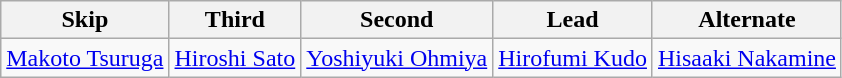<table class="wikitable">
<tr>
<th>Skip</th>
<th>Third</th>
<th>Second</th>
<th>Lead</th>
<th>Alternate</th>
</tr>
<tr>
<td><a href='#'>Makoto Tsuruga</a></td>
<td><a href='#'>Hiroshi Sato</a></td>
<td><a href='#'>Yoshiyuki Ohmiya</a></td>
<td><a href='#'>Hirofumi Kudo</a></td>
<td><a href='#'>Hisaaki Nakamine</a></td>
</tr>
</table>
